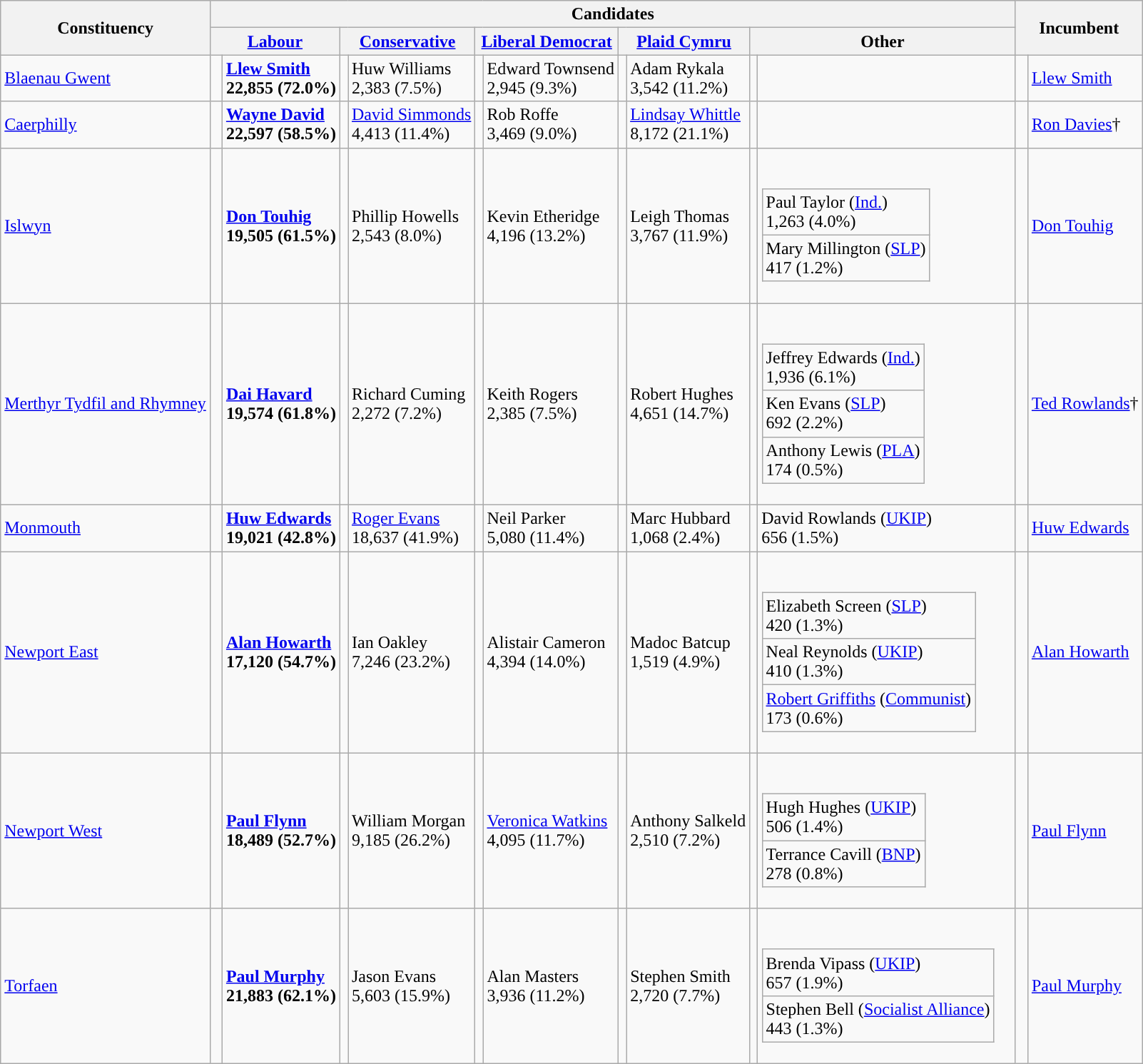<table class="wikitable">
<tr>
<th rowspan="2">Constituency</th>
<th colspan="10">Candidates</th>
<th colspan="2" rowspan="2">Incumbent</th>
</tr>
<tr>
<th colspan="2"><a href='#'>Labour</a></th>
<th colspan="2"><a href='#'>Conservative</a></th>
<th colspan="2"><a href='#'>Liberal Democrat</a></th>
<th colspan="2"><a href='#'>Plaid Cymru</a></th>
<th colspan="2">Other</th>
</tr>
<tr>
<td><a href='#'>Blaenau Gwent</a></td>
<td style="color:inherit;background:"> </td>
<td><strong><a href='#'>Llew Smith</a></strong><br><strong>22,855 (72.0%)</strong></td>
<td></td>
<td>Huw Williams<br>2,383 (7.5%)</td>
<td></td>
<td>Edward Townsend<br>2,945 (9.3%)</td>
<td></td>
<td>Adam Rykala<br>3,542 (11.2%)</td>
<td></td>
<td></td>
<td style="color:inherit;background:"> </td>
<td><a href='#'>Llew Smith</a></td>
</tr>
<tr>
<td><a href='#'>Caerphilly</a></td>
<td style="color:inherit;background:"> </td>
<td><strong><a href='#'>Wayne David</a></strong><br><strong>22,597 (58.5%)</strong></td>
<td></td>
<td><a href='#'>David Simmonds</a><br>4,413 (11.4%)</td>
<td></td>
<td>Rob Roffe<br>3,469 (9.0%)</td>
<td></td>
<td><a href='#'>Lindsay Whittle</a><br>8,172 (21.1%)</td>
<td></td>
<td></td>
<td style="color:inherit;background:"> </td>
<td><a href='#'>Ron Davies</a>†</td>
</tr>
<tr>
<td><a href='#'>Islwyn</a></td>
<td style="color:inherit;background:"> </td>
<td><strong><a href='#'>Don Touhig</a></strong><br><strong>19,505 (61.5%)</strong></td>
<td></td>
<td>Phillip Howells<br>2,543 (8.0%)</td>
<td></td>
<td>Kevin Etheridge<br>4,196 (13.2%)</td>
<td></td>
<td>Leigh Thomas<br>3,767 (11.9%)</td>
<td></td>
<td><br><table class="wikitable">
<tr>
<td>Paul Taylor (<a href='#'>Ind.</a>)<br>1,263 (4.0%)</td>
</tr>
<tr>
<td>Mary Millington (<a href='#'>SLP</a>)<br>417 (1.2%)</td>
</tr>
</table>
</td>
<td style="color:inherit;background:"> </td>
<td><a href='#'>Don Touhig</a></td>
</tr>
<tr>
<td><a href='#'>Merthyr Tydfil and Rhymney</a></td>
<td style="color:inherit;background:"> </td>
<td><strong><a href='#'>Dai Havard</a></strong><br><strong>19,574 (61.8%)</strong></td>
<td></td>
<td>Richard Cuming<br>2,272 (7.2%)</td>
<td></td>
<td>Keith Rogers<br>2,385 (7.5%)</td>
<td></td>
<td>Robert Hughes<br>4,651 (14.7%)</td>
<td></td>
<td><br><table class="wikitable">
<tr>
<td>Jeffrey Edwards (<a href='#'>Ind.</a>)<br>1,936 (6.1%)</td>
</tr>
<tr>
<td>Ken Evans (<a href='#'>SLP</a>)<br>692 (2.2%)</td>
</tr>
<tr>
<td>Anthony Lewis (<a href='#'>PLA</a>)<br>174 (0.5%)</td>
</tr>
</table>
</td>
<td style="color:inherit;background:"> </td>
<td><a href='#'>Ted Rowlands</a>†</td>
</tr>
<tr>
<td><a href='#'>Monmouth</a></td>
<td style="color:inherit;background:"> </td>
<td><strong><a href='#'>Huw Edwards</a></strong><br><strong>19,021 (42.8%)</strong></td>
<td></td>
<td><a href='#'>Roger Evans</a><br>18,637 (41.9%)</td>
<td></td>
<td>Neil Parker<br>5,080 (11.4%)</td>
<td></td>
<td>Marc Hubbard<br>1,068 (2.4%)</td>
<td></td>
<td>David Rowlands (<a href='#'>UKIP</a>)<br>656 (1.5%)</td>
<td style="color:inherit;background:"> </td>
<td><a href='#'>Huw Edwards</a></td>
</tr>
<tr>
<td><a href='#'>Newport East</a></td>
<td style="color:inherit;background:"> </td>
<td><strong><a href='#'>Alan Howarth</a></strong><br><strong>17,120 (54.7%)</strong></td>
<td></td>
<td>Ian Oakley<br>7,246 (23.2%)</td>
<td></td>
<td>Alistair Cameron<br>4,394 (14.0%)</td>
<td></td>
<td>Madoc Batcup<br>1,519 (4.9%)</td>
<td></td>
<td><br><table class="wikitable">
<tr>
<td>Elizabeth Screen (<a href='#'>SLP</a>)<br>420 (1.3%)</td>
</tr>
<tr>
<td>Neal Reynolds (<a href='#'>UKIP</a>)<br>410 (1.3%)</td>
</tr>
<tr>
<td><a href='#'>Robert Griffiths</a> (<a href='#'>Communist</a>)<br>173 (0.6%)</td>
</tr>
</table>
</td>
<td style="color:inherit;background:"> </td>
<td><a href='#'>Alan Howarth</a></td>
</tr>
<tr>
<td><a href='#'>Newport West</a></td>
<td style="color:inherit;background:"> </td>
<td><strong><a href='#'>Paul Flynn</a></strong><br><strong>18,489 (52.7%)</strong></td>
<td></td>
<td>William Morgan<br>9,185 (26.2%)</td>
<td></td>
<td><a href='#'>Veronica Watkins</a><br>4,095 (11.7%)</td>
<td></td>
<td>Anthony Salkeld<br>2,510 (7.2%)</td>
<td></td>
<td><br><table class="wikitable">
<tr>
<td>Hugh Hughes (<a href='#'>UKIP</a>)<br>506 (1.4%)</td>
</tr>
<tr>
<td>Terrance Cavill (<a href='#'>BNP</a>)<br>278 (0.8%)</td>
</tr>
</table>
</td>
<td style="color:inherit;background:"> </td>
<td><a href='#'>Paul Flynn</a></td>
</tr>
<tr>
<td><a href='#'>Torfaen</a></td>
<td style="color:inherit;background:"> </td>
<td><strong><a href='#'>Paul Murphy</a></strong><br><strong>21,883 (62.1%)</strong></td>
<td></td>
<td>Jason Evans<br>5,603 (15.9%)</td>
<td></td>
<td>Alan Masters<br>3,936 (11.2%)</td>
<td></td>
<td>Stephen Smith<br>2,720 (7.7%)</td>
<td></td>
<td><br><table class="wikitable">
<tr>
<td>Brenda Vipass (<a href='#'>UKIP</a>)<br>657 (1.9%)</td>
</tr>
<tr>
<td>Stephen Bell (<a href='#'>Socialist Alliance</a>)<br>443 (1.3%)</td>
</tr>
</table>
</td>
<td style="color:inherit;background:"> </td>
<td><a href='#'>Paul Murphy</a></td>
</tr>
</table>
